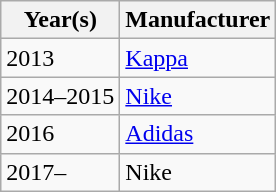<table class="wikitable">
<tr>
<th>Year(s)</th>
<th>Manufacturer</th>
</tr>
<tr>
<td>2013</td>
<td><a href='#'>Kappa</a></td>
</tr>
<tr>
<td>2014–2015</td>
<td><a href='#'>Nike</a></td>
</tr>
<tr>
<td>2016</td>
<td><a href='#'>Adidas</a></td>
</tr>
<tr>
<td>2017–</td>
<td>Nike</td>
</tr>
</table>
